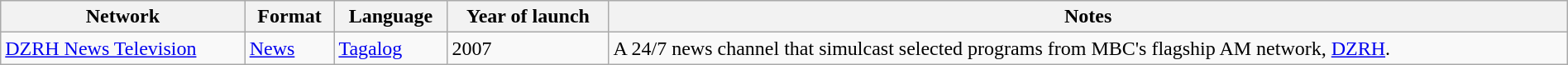<table class="wikitable" style="width:100%">
<tr>
<th>Network</th>
<th>Format</th>
<th>Language</th>
<th>Year of launch</th>
<th>Notes</th>
</tr>
<tr>
<td><a href='#'>DZRH News Television</a></td>
<td><a href='#'>News</a></td>
<td><a href='#'>Tagalog</a></td>
<td>2007</td>
<td>A 24/7 news channel that simulcast selected programs from MBC's flagship AM network, <a href='#'>DZRH</a>.</td>
</tr>
</table>
